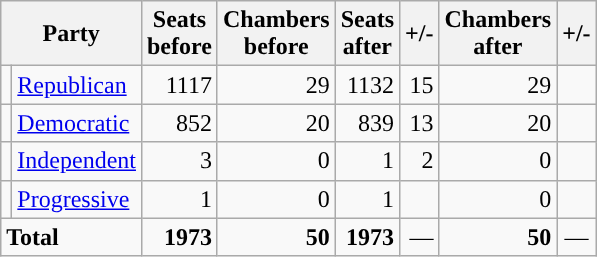<table class="wikitable">
<tr>
<th colspan="2">Party</th>
<th>Seats<br>before</th>
<th>Chambers<br>before</th>
<th>Seats<br>after</th>
<th>+/-</th>
<th>Chambers<br>after</th>
<th>+/-</th>
</tr>
<tr>
<td style="background:"></td>
<td><a href='#'>Republican</a></td>
<td align="right">1117</td>
<td align="right">29</td>
<td align="right">1132</td>
<td align="right"> 15</td>
<td align="right">29</td>
<td align="center"></td>
</tr>
<tr>
<td style="background:"></td>
<td><a href='#'>Democratic</a></td>
<td align="right">852</td>
<td align="right">20</td>
<td align="right">839</td>
<td align="right"> 13</td>
<td align="right">20</td>
<td align="center"></td>
</tr>
<tr>
<td style="background:"></td>
<td><a href='#'>Independent</a></td>
<td align="right">3</td>
<td align="right">0</td>
<td align="right">1</td>
<td align="right"> 2</td>
<td align="right">0</td>
<td align="center"></td>
</tr>
<tr>
<td style="background:"></td>
<td><a href='#'>Progressive</a></td>
<td align="right">1</td>
<td align="right">0</td>
<td align="right">1</td>
<td align="center"></td>
<td align="right">0</td>
<td align="center"></td>
</tr>
<tr>
<td colspan="2"><strong>Total</strong></td>
<td align="right"><strong>1973</strong></td>
<td align="right"><strong>50</strong></td>
<td align="right"><strong>1973</strong></td>
<td align="right">—</td>
<td align="right"><strong>50</strong></td>
<td align="center">—</td>
</tr>
</table>
